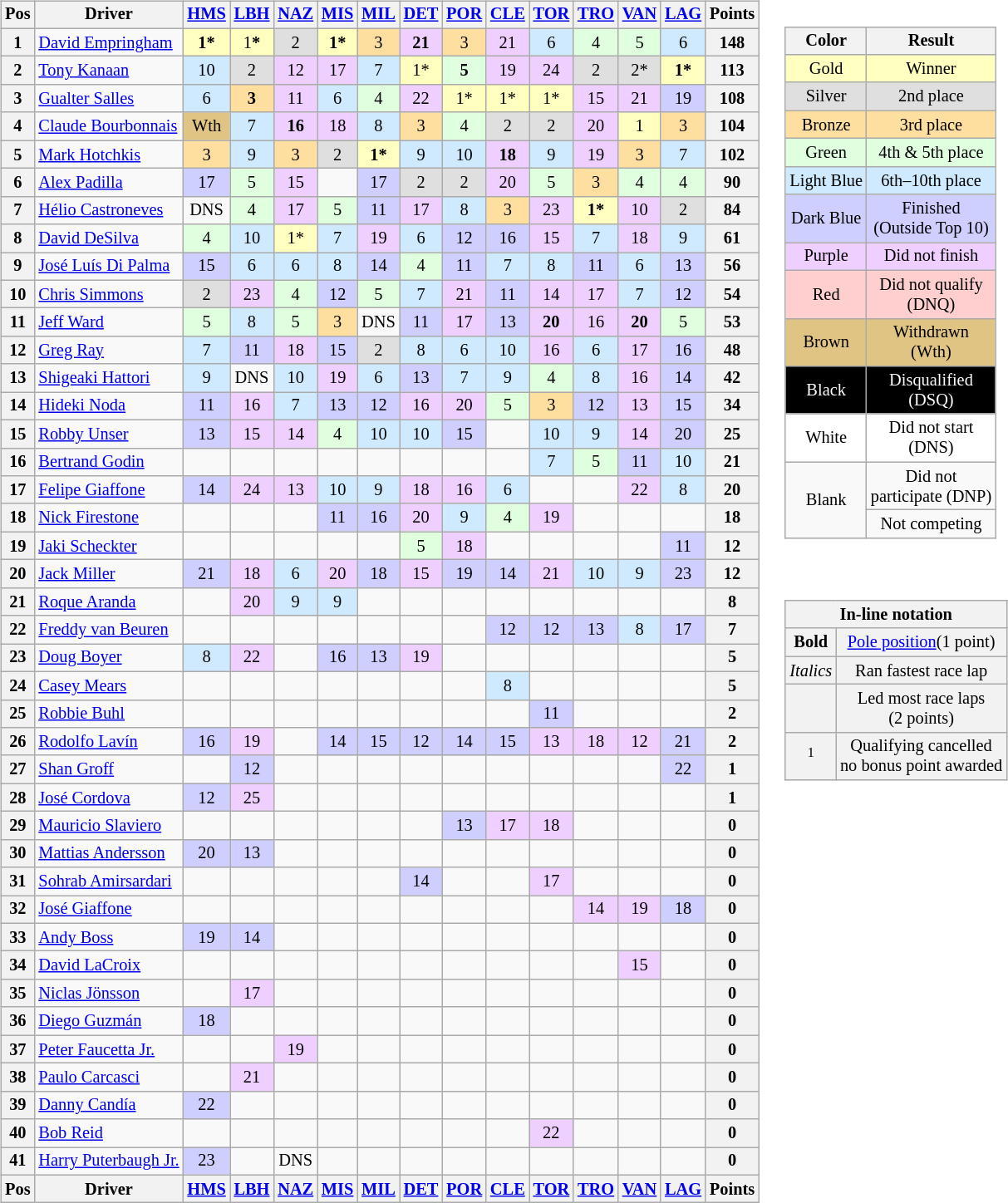<table>
<tr>
<td><br><table class="wikitable" style="font-size: 85%; text-align: center;">
<tr>
<th valign="middle">Pos</th>
<th valign="middle">Driver</th>
<th><a href='#'>HMS</a><br></th>
<th><a href='#'>LBH</a><br></th>
<th><a href='#'>NAZ</a><br></th>
<th><a href='#'>MIS</a><br></th>
<th><a href='#'>MIL</a><br></th>
<th><a href='#'>DET</a><br></th>
<th><a href='#'>POR</a><br></th>
<th><a href='#'>CLE</a><br></th>
<th><a href='#'>TOR</a><br></th>
<th><a href='#'>TRO</a><br></th>
<th><a href='#'>VAN</a><br></th>
<th><a href='#'>LAG</a><br></th>
<th valign="middle">Points</th>
</tr>
<tr>
<th>1</th>
<td align="left"> <a href='#'>David Empringham</a></td>
<td style="background:#FFFFBF;"><strong>1*</strong></td>
<td style="background:#FFFFBF;">1<strong>*</strong></td>
<td style="background:#DFDFDF;">2</td>
<td style="background:#FFFFBF;"><strong>1*</strong></td>
<td style="background:#FFDF9F;">3</td>
<td style="background:#EFCFFF;"><strong>21</strong></td>
<td style="background:#FFDF9F;">3</td>
<td style="background:#EFCFFF;">21</td>
<td style="background:#CFEAFF;">6</td>
<td style="background:#DFFFDF;">4</td>
<td style="background:#DFFFDF;">5</td>
<td style="background:#CFEAFF;">6</td>
<th>148</th>
</tr>
<tr>
<th>2</th>
<td align="left"> <a href='#'>Tony Kanaan</a></td>
<td style="background:#CFEAFF;">10</td>
<td style="background:#DFDFDF;">2</td>
<td style="background:#EFCFFF;">12</td>
<td style="background:#EFCFFF;">17</td>
<td style="background:#CFEAFF;">7</td>
<td style="background:#FFFFBF;">1*</td>
<td style="background:#DFFFDF;"><strong>5</strong></td>
<td style="background:#EFCFFF;">19</td>
<td style="background:#EFCFFF;">24</td>
<td style="background:#DFDFDF;">2</td>
<td style="background:#DFDFDF;">2*</td>
<td style="background:#FFFFBF;"><strong>1*</strong></td>
<th>113</th>
</tr>
<tr>
<th>3</th>
<td align="left"> <a href='#'>Gualter Salles</a></td>
<td style="background:#CFEAFF;">6</td>
<td style="background:#FFDF9F;"><strong>3</strong></td>
<td style="background:#EFCFFF;">11</td>
<td style="background:#CFEAFF;">6</td>
<td style="background:#DFFFDF;">4</td>
<td style="background:#EFCFFF;">22</td>
<td style="background:#FFFFBF;">1*</td>
<td style="background:#FFFFBF;">1*</td>
<td style="background:#FFFFBF;">1*</td>
<td style="background:#EFCFFF;">15</td>
<td style="background:#EFCFFF;">21</td>
<td style="background:#CFCFFF;">19</td>
<th>108</th>
</tr>
<tr>
<th>4</th>
<td align="left"> <a href='#'>Claude Bourbonnais</a></td>
<td style="background:#DFC484;">Wth</td>
<td style="background:#CFEAFF;">7</td>
<td style="background:#EFCFFF;"><strong>16</strong></td>
<td style="background:#EFCFFF;">18</td>
<td style="background:#CFEAFF;">8</td>
<td style="background:#FFDF9F;">3</td>
<td style="background:#DFFFDF;">4</td>
<td style="background:#DFDFDF;">2</td>
<td style="background:#DFDFDF;">2</td>
<td style="background:#EFCFFF;">20</td>
<td style="background:#FFFFBF;">1</td>
<td style="background:#FFDF9F;">3</td>
<th>104</th>
</tr>
<tr>
<th>5</th>
<td align="left"> <a href='#'>Mark Hotchkis</a></td>
<td style="background:#FFDF9F;">3</td>
<td style="background:#CFEAFF;">9</td>
<td style="background:#FFDF9F;">3</td>
<td style="background:#DFDFDF;">2</td>
<td style="background:#FFFFBF;"><strong>1*</strong></td>
<td style="background:#CFEAFF;">9</td>
<td style="background:#CFEAFF;">10</td>
<td style="background:#EFCFFF;"><strong>18</strong></td>
<td style="background:#CFEAFF;">9</td>
<td style="background:#EFCFFF;">19</td>
<td style="background:#FFDF9F;">3</td>
<td style="background:#CFEAFF;">7</td>
<th>102</th>
</tr>
<tr>
<th>6</th>
<td align="left"> <a href='#'>Alex Padilla</a></td>
<td style="background:#CFCFFF;">17</td>
<td style="background:#DFFFDF;">5</td>
<td style="background:#EFCFFF;">15</td>
<td></td>
<td style="background:#CFCFFF;">17</td>
<td style="background:#DFDFDF;">2</td>
<td style="background:#DFDFDF;">2</td>
<td style="background:#EFCFFF;">20</td>
<td style="background:#DFFFDF;">5</td>
<td style="background:#FFDF9F;">3</td>
<td style="background:#DFFFDF;">4</td>
<td style="background:#DFFFDF;">4</td>
<th>90</th>
</tr>
<tr>
<th>7</th>
<td align="left"> <a href='#'>Hélio Castroneves</a></td>
<td>DNS</td>
<td style="background:#DFFFDF;">4</td>
<td style="background:#EFCFFF;">17</td>
<td style="background:#DFFFDF;">5</td>
<td style="background:#CFCFFF;">11</td>
<td style="background:#EFCFFF;">17</td>
<td style="background:#CFEAFF;">8</td>
<td style="background:#FFDF9F;">3</td>
<td style="background:#EFCFFF;">23</td>
<td style="background:#FFFFBF;"><strong>1*</strong></td>
<td style="background:#EFCFFF;">10</td>
<td style="background:#DFDFDF;">2</td>
<th>84</th>
</tr>
<tr>
<th>8</th>
<td align="left"> <a href='#'>David DeSilva</a></td>
<td style="background:#DFFFDF;">4</td>
<td style="background:#CFEAFF;">10</td>
<td style="background:#FFFFBF;">1*</td>
<td style="background:#CFEAFF;">7</td>
<td style="background:#EFCFFF;">19</td>
<td style="background:#CFEAFF;">6</td>
<td style="background:#CFCFFF;">12</td>
<td style="background:#CFCFFF;">16</td>
<td style="background:#EFCFFF;">15</td>
<td style="background:#CFEAFF;">7</td>
<td style="background:#EFCFFF;">18</td>
<td style="background:#CFEAFF;">9</td>
<th>61</th>
</tr>
<tr>
<th>9</th>
<td align="left"> <a href='#'>José Luís Di Palma</a></td>
<td style="background:#CFCFFF;">15</td>
<td style="background:#CFEAFF;">6</td>
<td style="background:#CFEAFF;">6</td>
<td style="background:#CFEAFF;">8</td>
<td style="background:#CFCFFF;">14</td>
<td style="background:#DFFFDF;">4</td>
<td style="background:#CFCFFF;">11</td>
<td style="background:#CFEAFF;">7</td>
<td style="background:#CFEAFF;">8</td>
<td style="background:#CFCFFF;">11</td>
<td style="background:#CFEAFF;">6</td>
<td style="background:#CFCFFF;">13</td>
<th>56</th>
</tr>
<tr>
<th>10</th>
<td align="left"> <a href='#'>Chris Simmons</a></td>
<td style="background:#DFDFDF;">2</td>
<td style="background:#EFCFFF;">23</td>
<td style="background:#DFFFDF;">4</td>
<td style="background:#CFCFFF;">12</td>
<td style="background:#DFFFDF;">5</td>
<td style="background:#CFEAFF;">7</td>
<td style="background:#EFCFFF;">21</td>
<td style="background:#CFCFFF;">11</td>
<td style="background:#EFCFFF;">14</td>
<td style="background:#EFCFFF;">17</td>
<td style="background:#CFEAFF;">7</td>
<td style="background:#CFCFFF;">12</td>
<th>54</th>
</tr>
<tr>
<th>11</th>
<td align="left"> <a href='#'>Jeff Ward</a></td>
<td style="background:#DFFFDF;">5</td>
<td style="background:#CFEAFF;">8</td>
<td style="background:#DFFFDF;">5</td>
<td style="background:#FFDF9F;">3</td>
<td>DNS</td>
<td style="background:#CFCFFF;">11</td>
<td style="background:#EFCFFF;">17</td>
<td style="background:#CFCFFF;">13</td>
<td style="background:#EFCFFF;"><strong>20</strong></td>
<td style="background:#EFCFFF;">16</td>
<td style="background:#EFCFFF;"><strong>20</strong></td>
<td style="background:#DFFFDF;">5</td>
<th>53</th>
</tr>
<tr>
<th>12</th>
<td align="left"> <a href='#'>Greg Ray</a></td>
<td style="background:#CFEAFF;">7</td>
<td style="background:#CFCFFF;">11</td>
<td style="background:#EFCFFF;">18</td>
<td style="background:#CFCFFF;">15</td>
<td style="background:#DFDFDF;">2</td>
<td style="background:#CFEAFF;">8</td>
<td style="background:#CFEAFF;">6</td>
<td style="background:#CFEAFF;">10</td>
<td style="background:#EFCFFF;">16</td>
<td style="background:#CFEAFF;">6</td>
<td style="background:#EFCFFF;">17</td>
<td style="background:#CFCFFF;">16</td>
<th>48</th>
</tr>
<tr>
<th>13</th>
<td align="left"> <a href='#'>Shigeaki Hattori</a></td>
<td style="background:#CFEAFF;">9</td>
<td>DNS</td>
<td style="background:#CFEAFF;">10</td>
<td style="background:#EFCFFF;">19</td>
<td style="background:#CFEAFF;">6</td>
<td style="background:#CFCFFF;">13</td>
<td style="background:#CFEAFF;">7</td>
<td style="background:#CFEAFF;">9</td>
<td style="background:#DFFFDF;">4</td>
<td style="background:#CFEAFF;">8</td>
<td style="background:#EFCFFF;">16</td>
<td style="background:#CFCFFF;">14</td>
<th>42</th>
</tr>
<tr>
<th>14</th>
<td align="left"> <a href='#'>Hideki Noda</a></td>
<td style="background:#CFCFFF;">11</td>
<td style="background:#EFCFFF;">16</td>
<td style="background:#CFEAFF;">7</td>
<td style="background:#CFCFFF;">13</td>
<td style="background:#CFCFFF;">12</td>
<td style="background:#EFCFFF;">16</td>
<td style="background:#EFCFFF;">20</td>
<td style="background:#DFFFDF;">5</td>
<td style="background:#FFDF9F;">3</td>
<td style="background:#CFCFFF;">12</td>
<td style="background:#EFCFFF;">13</td>
<td style="background:#CFCFFF;">15</td>
<th>34</th>
</tr>
<tr>
<th>15</th>
<td align="left"> <a href='#'>Robby Unser</a></td>
<td style="background:#CFCFFF;">13</td>
<td style="background:#EFCFFF;">15</td>
<td style="background:#EFCFFF;">14</td>
<td style="background:#DFFFDF;">4</td>
<td style="background:#CFEAFF;">10</td>
<td style="background:#CFEAFF;">10</td>
<td style="background:#CFCFFF;">15</td>
<td></td>
<td style="background:#CFEAFF;">10</td>
<td style="background:#CFEAFF;">9</td>
<td style="background:#EFCFFF;">14</td>
<td style="background:#CFCFFF;">20</td>
<th>25</th>
</tr>
<tr>
<th>16</th>
<td align="left"> <a href='#'>Bertrand Godin</a></td>
<td></td>
<td></td>
<td></td>
<td></td>
<td></td>
<td></td>
<td></td>
<td></td>
<td style="background:#CFEAFF;">7</td>
<td style="background:#DFFFDF;">5</td>
<td style="background:#CFCFFF;">11</td>
<td style="background:#CFEAFF;">10</td>
<th>21</th>
</tr>
<tr>
<th>17</th>
<td align="left"> <a href='#'>Felipe Giaffone</a></td>
<td style="background:#CFCFFF;">14</td>
<td style="background:#EFCFFF;">24</td>
<td style="background:#EFCFFF;">13</td>
<td style="background:#CFEAFF;">10</td>
<td style="background:#CFEAFF;">9</td>
<td style="background:#EFCFFF;">18</td>
<td style="background:#EFCFFF;">16</td>
<td style="background:#CFEAFF;">6</td>
<td></td>
<td></td>
<td style="background:#EFCFFF;">22</td>
<td style="background:#CFEAFF;">8</td>
<th>20</th>
</tr>
<tr>
<th>18</th>
<td align="left"> <a href='#'>Nick Firestone</a></td>
<td></td>
<td></td>
<td></td>
<td style="background:#CFCFFF;">11</td>
<td style="background:#CFCFFF;">16</td>
<td style="background:#EFCFFF;">20</td>
<td style="background:#CFEAFF;">9</td>
<td style="background:#DFFFDF;">4</td>
<td style="background:#EFCFFF;">19</td>
<td></td>
<td></td>
<td></td>
<th>18</th>
</tr>
<tr>
<th>19</th>
<td align="left"> <a href='#'>Jaki Scheckter</a></td>
<td></td>
<td></td>
<td></td>
<td></td>
<td></td>
<td style="background:#DFFFDF;">5</td>
<td style="background:#EFCFFF;">18</td>
<td></td>
<td></td>
<td></td>
<td></td>
<td style="background:#CFCFFF;">11</td>
<th>12</th>
</tr>
<tr>
<th>20</th>
<td align="left"> <a href='#'>Jack Miller</a></td>
<td style="background:#CFCFFF;">21</td>
<td style="background:#EFCFFF;">18</td>
<td style="background:#CFEAFF;">6</td>
<td style="background:#EFCFFF;">20</td>
<td style="background:#CFCFFF;">18</td>
<td style="background:#EFCFFF;">15</td>
<td style="background:#CFCFFF;">19</td>
<td style="background:#CFCFFF;">14</td>
<td style="background:#EFCFFF;">21</td>
<td style="background:#CFEAFF;">10</td>
<td style="background:#CFEAFF;">9</td>
<td style="background:#CFCFFF;">23</td>
<th>12</th>
</tr>
<tr>
<th>21</th>
<td align="left"> <a href='#'>Roque Aranda</a></td>
<td></td>
<td style="background:#EFCFFF;">20</td>
<td style="background:#CFEAFF;">9</td>
<td style="background:#CFEAFF;">9</td>
<td></td>
<td></td>
<td></td>
<td></td>
<td></td>
<td></td>
<td></td>
<td></td>
<th>8</th>
</tr>
<tr>
<th>22</th>
<td align="left"> <a href='#'>Freddy van Beuren</a></td>
<td></td>
<td></td>
<td></td>
<td></td>
<td></td>
<td></td>
<td></td>
<td style="background:#CFCFFF;">12</td>
<td style="background:#CFCFFF;">12</td>
<td style="background:#CFCFFF;">13</td>
<td style="background:#CFEAFF;">8</td>
<td style="background:#CFCFFF;">17</td>
<th>7</th>
</tr>
<tr>
<th>23</th>
<td align="left"> <a href='#'>Doug Boyer</a></td>
<td style="background:#CFEAFF;">8</td>
<td style="background:#EFCFFF;">22</td>
<td></td>
<td style="background:#CFCFFF;">16</td>
<td style="background:#CFCFFF;">13</td>
<td style="background:#EFCFFF;">19</td>
<td></td>
<td></td>
<td></td>
<td></td>
<td></td>
<td></td>
<th>5</th>
</tr>
<tr>
<th>24</th>
<td align="left"> <a href='#'>Casey Mears</a></td>
<td></td>
<td></td>
<td></td>
<td></td>
<td></td>
<td></td>
<td></td>
<td style="background:#CFEAFF;">8</td>
<td></td>
<td></td>
<td></td>
<td></td>
<th>5</th>
</tr>
<tr>
<th>25</th>
<td align="left"> <a href='#'>Robbie Buhl</a></td>
<td></td>
<td></td>
<td></td>
<td></td>
<td></td>
<td></td>
<td></td>
<td></td>
<td style="background:#CFCFFF;">11</td>
<td></td>
<td></td>
<td></td>
<th>2</th>
</tr>
<tr>
<th>26</th>
<td align="left"> <a href='#'>Rodolfo Lavín</a></td>
<td style="background:#CFCFFF;">16</td>
<td style="background:#EFCFFF;">19</td>
<td></td>
<td style="background:#CFCFFF;">14</td>
<td style="background:#CFCFFF;">15</td>
<td style="background:#CFCFFF;">12</td>
<td style="background:#CFCFFF;">14</td>
<td style="background:#CFCFFF;">15</td>
<td style="background:#EFCFFF;">13</td>
<td style="background:#EFCFFF;">18</td>
<td style="background:#EFCFFF;">12</td>
<td style="background:#CFCFFF;">21</td>
<th>2</th>
</tr>
<tr>
<th>27</th>
<td align="left"> <a href='#'>Shan Groff</a></td>
<td></td>
<td style="background:#CFCFFF;">12</td>
<td></td>
<td></td>
<td></td>
<td></td>
<td></td>
<td></td>
<td></td>
<td></td>
<td></td>
<td style="background:#CFCFFF;">22</td>
<th>1</th>
</tr>
<tr>
<th>28</th>
<td align="left"> <a href='#'>José Cordova</a></td>
<td style="background:#CFCFFF;">12</td>
<td style="background:#EFCFFF;">25</td>
<td></td>
<td></td>
<td></td>
<td></td>
<td></td>
<td></td>
<td></td>
<td></td>
<td></td>
<td></td>
<th>1</th>
</tr>
<tr>
<th>29</th>
<td align="left"> <a href='#'>Mauricio Slaviero</a></td>
<td></td>
<td></td>
<td></td>
<td></td>
<td></td>
<td></td>
<td style="background:#CFCFFF;">13</td>
<td style="background:#EFCFFF;">17</td>
<td style="background:#EFCFFF;">18</td>
<td></td>
<td></td>
<td></td>
<th>0</th>
</tr>
<tr>
<th>30</th>
<td align="left"> <a href='#'>Mattias Andersson</a></td>
<td style="background:#CFCFFF;">20</td>
<td style="background:#CFCFFF;">13</td>
<td></td>
<td></td>
<td></td>
<td></td>
<td></td>
<td></td>
<td></td>
<td></td>
<td></td>
<td></td>
<th>0</th>
</tr>
<tr>
<th>31</th>
<td align="left"> <a href='#'>Sohrab Amirsardari</a></td>
<td></td>
<td></td>
<td></td>
<td></td>
<td></td>
<td style="background:#CFCFFF;">14</td>
<td></td>
<td></td>
<td style="background:#EFCFFF;">17</td>
<td></td>
<td></td>
<td></td>
<th>0</th>
</tr>
<tr>
<th>32</th>
<td align="left"> <a href='#'>José Giaffone</a></td>
<td></td>
<td></td>
<td></td>
<td></td>
<td></td>
<td></td>
<td></td>
<td></td>
<td></td>
<td style="background:#EFCFFF;">14</td>
<td style="background:#EFCFFF;">19</td>
<td style="background:#CFCFFF;">18</td>
<th>0</th>
</tr>
<tr>
<th>33</th>
<td align="left"> <a href='#'>Andy Boss</a></td>
<td style="background:#CFCFFF;">19</td>
<td style="background:#CFCFFF;">14</td>
<td></td>
<td></td>
<td></td>
<td></td>
<td></td>
<td></td>
<td></td>
<td></td>
<td></td>
<td></td>
<th>0</th>
</tr>
<tr>
<th>34</th>
<td align="left"> <a href='#'>David LaCroix</a></td>
<td></td>
<td></td>
<td></td>
<td></td>
<td></td>
<td></td>
<td></td>
<td></td>
<td></td>
<td></td>
<td style="background:#EFCFFF;">15</td>
<td></td>
<th>0</th>
</tr>
<tr>
<th>35</th>
<td align="left"> <a href='#'>Niclas Jönsson</a></td>
<td></td>
<td style="background:#EFCFFF;">17</td>
<td></td>
<td></td>
<td></td>
<td></td>
<td></td>
<td></td>
<td></td>
<td></td>
<td></td>
<td></td>
<th>0</th>
</tr>
<tr>
<th>36</th>
<td align="left"> <a href='#'>Diego Guzmán</a></td>
<td style="background:#CFCFFF;">18</td>
<td></td>
<td></td>
<td></td>
<td></td>
<td></td>
<td></td>
<td></td>
<td></td>
<td></td>
<td></td>
<td></td>
<th>0</th>
</tr>
<tr>
<th>37</th>
<td align="left"> <a href='#'>Peter Faucetta Jr.</a></td>
<td></td>
<td></td>
<td style="background:#EFCFFF;">19</td>
<td></td>
<td></td>
<td></td>
<td></td>
<td></td>
<td></td>
<td></td>
<td></td>
<td></td>
<th>0</th>
</tr>
<tr>
<th>38</th>
<td align="left"> <a href='#'>Paulo Carcasci</a></td>
<td></td>
<td style="background:#EFCFFF;">21</td>
<td></td>
<td></td>
<td></td>
<td></td>
<td></td>
<td></td>
<td></td>
<td></td>
<td></td>
<td></td>
<th>0</th>
</tr>
<tr>
<th>39</th>
<td align="left"> <a href='#'>Danny Candía</a></td>
<td style="background:#CFCFFF;">22</td>
<td></td>
<td></td>
<td></td>
<td></td>
<td></td>
<td></td>
<td></td>
<td></td>
<td></td>
<td></td>
<td></td>
<th>0</th>
</tr>
<tr>
<th>40</th>
<td align="left"> <a href='#'>Bob Reid</a></td>
<td></td>
<td></td>
<td></td>
<td></td>
<td></td>
<td></td>
<td></td>
<td></td>
<td style="background:#EFCFFF;">22</td>
<td></td>
<td></td>
<td></td>
<th>0</th>
</tr>
<tr>
<th>41</th>
<td align="left"> <a href='#'>Harry Puterbaugh Jr.</a></td>
<td style="background:#CFCFFF;">23</td>
<td></td>
<td>DNS</td>
<td></td>
<td></td>
<td></td>
<td></td>
<td></td>
<td></td>
<td></td>
<td></td>
<td></td>
<th>0</th>
</tr>
<tr>
<th>Pos</th>
<th>Driver</th>
<th><a href='#'>HMS</a><br></th>
<th><a href='#'>LBH</a><br></th>
<th><a href='#'>NAZ</a><br></th>
<th><a href='#'>MIS</a><br></th>
<th><a href='#'>MIL</a><br></th>
<th><a href='#'>DET</a><br></th>
<th><a href='#'>POR</a><br></th>
<th><a href='#'>CLE</a><br></th>
<th><a href='#'>TOR</a><br></th>
<th><a href='#'>TRO</a><br></th>
<th><a href='#'>VAN</a><br></th>
<th><a href='#'>LAG</a><br></th>
<th valign="middle">Points</th>
</tr>
</table>
</td>
<td valign="top"><br><table>
<tr>
<td><br><table class="wikitable" style="margin-right:0; font-size:85%; text-align:center;">
<tr>
<th>Color</th>
<th>Result</th>
</tr>
<tr style="background:#FFFFBF;">
<td>Gold</td>
<td>Winner</td>
</tr>
<tr style="background:#DFDFDF;">
<td>Silver</td>
<td>2nd place</td>
</tr>
<tr style="background:#FFDF9F;">
<td>Bronze</td>
<td>3rd place</td>
</tr>
<tr style="background:#DFFFDF;">
<td>Green</td>
<td>4th & 5th place</td>
</tr>
<tr style="background:#CFEAFF;">
<td>Light Blue</td>
<td>6th–10th place</td>
</tr>
<tr style="background:#CFCFFF;">
<td>Dark Blue</td>
<td>Finished<br>(Outside Top 10)</td>
</tr>
<tr style="background:#EFCFFF;">
<td>Purple</td>
<td>Did not finish</td>
</tr>
<tr style="background:#FFCFCF;">
<td>Red</td>
<td>Did not qualify<br>(DNQ)</td>
</tr>
<tr style="background:#DFC484;">
<td>Brown</td>
<td>Withdrawn<br>(Wth)</td>
</tr>
<tr style="background:#000000; color:white">
<td>Black</td>
<td>Disqualified<br>(DSQ)</td>
</tr>
<tr style="background:#FFFFFF;">
<td>White</td>
<td>Did not start<br>(DNS)</td>
</tr>
<tr>
<td rowspan="2">Blank</td>
<td>Did not<br>participate
(DNP)</td>
</tr>
<tr>
<td>Not competing</td>
</tr>
</table>
</td>
</tr>
<tr>
<td><br><table class="wikitable" style="margin-right:0; font-size:85%; text-align:center;">
<tr>
<td colspan="2" align="center" style="background:#F2F2F2;"><strong>In-line notation</strong></td>
</tr>
<tr>
<td align="center" style="background:#F2F2F2;"><strong>Bold</strong></td>
<td align="center" style="background:#F2F2F2;"><a href='#'>Pole position</a>(1 point)</td>
</tr>
<tr>
<td align="center" style="background:#F2F2F2;"><em>Italics</em></td>
<td align="center" style="background:#F2F2F2;">Ran fastest race lap</td>
</tr>
<tr>
<td align="center" style="background:#F2F2F2;"></td>
<td align="center" style="background:#F2F2F2;">Led most race laps<br>(2 points)</td>
</tr>
<tr>
<td align="center" style="background:#F2F2F2;"><sup>1</sup></td>
<td align="center" style="background:#F2F2F2;">Qualifying cancelled<br>no bonus point awarded</td>
</tr>
</table>
</td>
</tr>
</table>
</td>
</tr>
</table>
